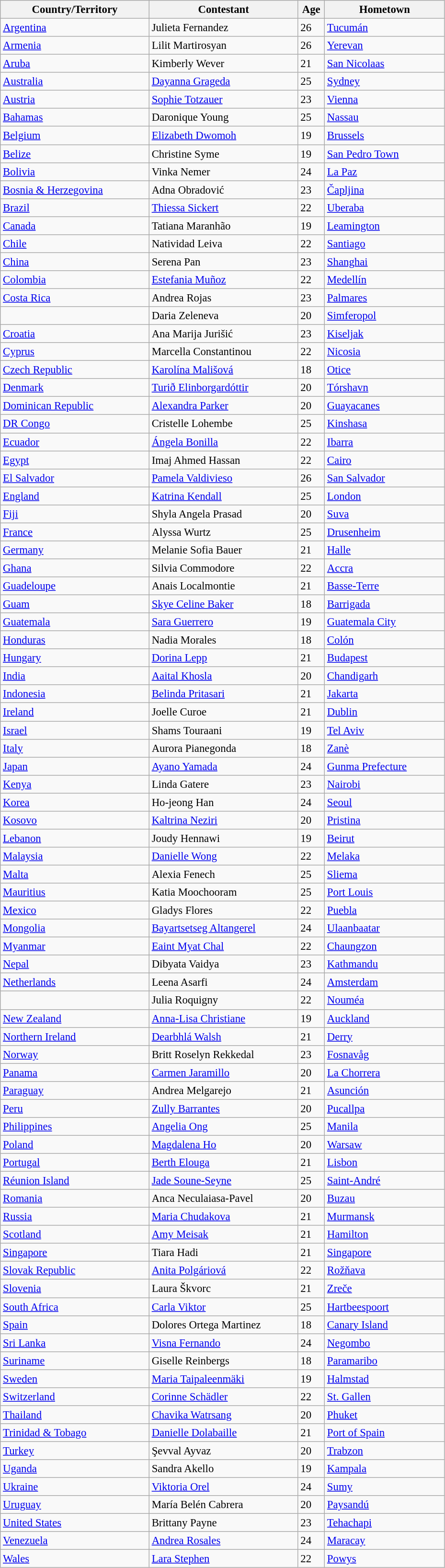<table class="wikitable sortable" style="font-size:95%;">
<tr>
<th width="200">Country/Territory</th>
<th width="200">Contestant</th>
<th width="30">Age</th>
<th width="160">Hometown</th>
</tr>
<tr>
<td> <a href='#'>Argentina</a></td>
<td>Julieta Fernandez</td>
<td>26</td>
<td><a href='#'>Tucumán</a></td>
</tr>
<tr>
<td> <a href='#'>Armenia</a></td>
<td>Lilit Martirosyan</td>
<td>26</td>
<td><a href='#'>Yerevan</a></td>
</tr>
<tr>
<td> <a href='#'>Aruba</a></td>
<td>Kimberly Wever</td>
<td>21</td>
<td><a href='#'>San Nicolaas</a></td>
</tr>
<tr>
<td> <a href='#'>Australia</a></td>
<td><a href='#'>Dayanna Grageda</a></td>
<td>25</td>
<td><a href='#'>Sydney</a></td>
</tr>
<tr>
<td> <a href='#'>Austria</a></td>
<td><a href='#'>Sophie Totzauer</a></td>
<td>23</td>
<td><a href='#'>Vienna</a></td>
</tr>
<tr>
<td> <a href='#'>Bahamas</a></td>
<td>Daronique Young</td>
<td>25</td>
<td><a href='#'>Nassau</a></td>
</tr>
<tr>
<td> <a href='#'>Belgium</a></td>
<td><a href='#'>Elizabeth Dwomoh</a></td>
<td>19</td>
<td><a href='#'>Brussels</a></td>
</tr>
<tr>
<td> <a href='#'>Belize</a></td>
<td>Christine Syme</td>
<td>19</td>
<td><a href='#'>San Pedro Town</a></td>
</tr>
<tr>
<td> <a href='#'>Bolivia</a></td>
<td>Vinka Nemer</td>
<td>24</td>
<td><a href='#'>La Paz</a></td>
</tr>
<tr>
<td> <a href='#'>Bosnia & Herzegovina</a></td>
<td>Adna Obradović</td>
<td>23</td>
<td><a href='#'>Čapljina</a></td>
</tr>
<tr>
<td> <a href='#'>Brazil</a></td>
<td><a href='#'>Thiessa Sickert</a></td>
<td>22</td>
<td><a href='#'>Uberaba</a></td>
</tr>
<tr>
<td> <a href='#'>Canada</a></td>
<td>Tatiana Maranhão</td>
<td>19</td>
<td><a href='#'>Leamington</a></td>
</tr>
<tr>
<td> <a href='#'>Chile</a></td>
<td>Natividad Leiva</td>
<td>22</td>
<td><a href='#'>Santiago</a></td>
</tr>
<tr>
<td> <a href='#'>China</a></td>
<td>Serena Pan</td>
<td>23</td>
<td><a href='#'>Shanghai</a></td>
</tr>
<tr>
<td> <a href='#'>Colombia</a></td>
<td><a href='#'>Estefania Muñoz</a></td>
<td>22</td>
<td><a href='#'>Medellín</a></td>
</tr>
<tr>
<td> <a href='#'>Costa Rica</a></td>
<td>Andrea Rojas</td>
<td>23</td>
<td><a href='#'>Palmares</a></td>
</tr>
<tr>
<td></td>
<td>Daria Zeleneva</td>
<td>20</td>
<td><a href='#'>Simferopol</a></td>
</tr>
<tr>
<td> <a href='#'>Croatia</a></td>
<td>Ana Marija Jurišić</td>
<td>23</td>
<td><a href='#'>Kiseljak</a></td>
</tr>
<tr>
<td> <a href='#'>Cyprus</a></td>
<td>Marcella Constantinou</td>
<td>22</td>
<td><a href='#'>Nicosia</a></td>
</tr>
<tr>
<td> <a href='#'>Czech Republic</a></td>
<td><a href='#'>Karolína Mališová</a></td>
<td>18</td>
<td><a href='#'>Otice</a></td>
</tr>
<tr>
<td> <a href='#'>Denmark</a></td>
<td><a href='#'>Turið Elinborgardóttir</a></td>
<td>20</td>
<td><a href='#'>Tórshavn</a></td>
</tr>
<tr>
<td> <a href='#'>Dominican Republic</a></td>
<td><a href='#'>Alexandra Parker</a></td>
<td>20</td>
<td><a href='#'>Guayacanes</a></td>
</tr>
<tr>
<td> <a href='#'>DR Congo</a></td>
<td>Cristelle Lohembe</td>
<td>25</td>
<td><a href='#'>Kinshasa</a></td>
</tr>
<tr>
<td> <a href='#'>Ecuador</a></td>
<td><a href='#'>Ángela Bonilla</a></td>
<td>22</td>
<td><a href='#'>Ibarra</a></td>
</tr>
<tr>
<td> <a href='#'>Egypt</a></td>
<td>Imaj Ahmed Hassan</td>
<td>22</td>
<td><a href='#'>Cairo</a></td>
</tr>
<tr>
<td> <a href='#'>El Salvador</a></td>
<td><a href='#'>Pamela Valdivieso</a></td>
<td>26</td>
<td><a href='#'>San Salvador</a></td>
</tr>
<tr>
<td> <a href='#'>England</a></td>
<td><a href='#'>Katrina Kendall</a></td>
<td>25</td>
<td><a href='#'>London</a></td>
</tr>
<tr>
<td> <a href='#'>Fiji</a></td>
<td>Shyla Angela Prasad</td>
<td>20</td>
<td><a href='#'>Suva</a></td>
</tr>
<tr>
<td> <a href='#'>France</a></td>
<td>Alyssa Wurtz</td>
<td>25</td>
<td><a href='#'>Drusenheim</a></td>
</tr>
<tr>
<td> <a href='#'>Germany</a></td>
<td>Melanie Sofia Bauer</td>
<td>21</td>
<td><a href='#'>Halle</a></td>
</tr>
<tr>
<td> <a href='#'>Ghana</a></td>
<td>Silvia Commodore</td>
<td>22</td>
<td><a href='#'>Accra</a></td>
</tr>
<tr>
<td> <a href='#'>Guadeloupe</a></td>
<td>Anais Localmontie</td>
<td>21</td>
<td><a href='#'>Basse-Terre</a></td>
</tr>
<tr>
<td> <a href='#'>Guam</a></td>
<td><a href='#'>Skye Celine Baker</a></td>
<td>18</td>
<td><a href='#'>Barrigada</a></td>
</tr>
<tr>
<td> <a href='#'>Guatemala</a></td>
<td><a href='#'>Sara Guerrero</a></td>
<td>19</td>
<td><a href='#'>Guatemala City</a></td>
</tr>
<tr>
<td> <a href='#'>Honduras</a></td>
<td>Nadia Morales</td>
<td>18</td>
<td><a href='#'>Colón</a></td>
</tr>
<tr>
<td> <a href='#'>Hungary</a></td>
<td><a href='#'>Dorina Lepp</a></td>
<td>21</td>
<td><a href='#'>Budapest</a></td>
</tr>
<tr>
<td> <a href='#'>India</a></td>
<td><a href='#'>Aaital Khosla</a></td>
<td>20</td>
<td><a href='#'>Chandigarh</a></td>
</tr>
<tr>
<td> <a href='#'>Indonesia</a></td>
<td><a href='#'>Belinda Pritasari</a></td>
<td>21</td>
<td><a href='#'>Jakarta</a></td>
</tr>
<tr>
<td> <a href='#'>Ireland</a></td>
<td>Joelle Curoe</td>
<td>21</td>
<td><a href='#'>Dublin</a></td>
</tr>
<tr>
<td> <a href='#'>Israel</a></td>
<td>Shams Touraani</td>
<td>19</td>
<td><a href='#'>Tel Aviv</a></td>
</tr>
<tr>
<td> <a href='#'>Italy</a></td>
<td>Aurora Pianegonda</td>
<td>18</td>
<td><a href='#'>Zanè</a></td>
</tr>
<tr>
<td> <a href='#'>Japan</a></td>
<td><a href='#'>Ayano Yamada</a></td>
<td>24</td>
<td><a href='#'>Gunma Prefecture</a></td>
</tr>
<tr>
<td> <a href='#'>Kenya</a></td>
<td>Linda Gatere</td>
<td>23</td>
<td><a href='#'>Nairobi</a></td>
</tr>
<tr>
<td> <a href='#'>Korea</a></td>
<td>Ho-jeong Han</td>
<td>24</td>
<td><a href='#'>Seoul</a></td>
</tr>
<tr>
<td> <a href='#'>Kosovo</a></td>
<td><a href='#'>Kaltrina Neziri</a></td>
<td>20</td>
<td><a href='#'>Pristina</a></td>
</tr>
<tr>
<td> <a href='#'>Lebanon</a></td>
<td>Joudy Hennawi</td>
<td>19</td>
<td><a href='#'>Beirut</a></td>
</tr>
<tr>
<td> <a href='#'>Malaysia</a></td>
<td><a href='#'>Danielle Wong</a></td>
<td>22</td>
<td><a href='#'>Melaka</a></td>
</tr>
<tr>
<td> <a href='#'>Malta</a></td>
<td>Alexia Fenech</td>
<td>25</td>
<td><a href='#'>Sliema</a></td>
</tr>
<tr>
<td> <a href='#'>Mauritius</a></td>
<td>Katia Moochooram</td>
<td>25</td>
<td><a href='#'>Port Louis</a></td>
</tr>
<tr>
<td> <a href='#'>Mexico</a></td>
<td>Gladys Flores</td>
<td>22</td>
<td><a href='#'>Puebla</a></td>
</tr>
<tr>
<td> <a href='#'>Mongolia</a></td>
<td><a href='#'>Bayartsetseg Altangerel</a></td>
<td>24</td>
<td><a href='#'>Ulaanbaatar</a></td>
</tr>
<tr>
<td> <a href='#'>Myanmar</a></td>
<td><a href='#'>Eaint Myat Chal</a></td>
<td>22</td>
<td><a href='#'>Chaungzon</a></td>
</tr>
<tr>
<td> <a href='#'>Nepal</a></td>
<td>Dibyata Vaidya</td>
<td>23</td>
<td><a href='#'>Kathmandu</a></td>
</tr>
<tr>
<td> <a href='#'>Netherlands</a></td>
<td>Leena Asarfi</td>
<td>24</td>
<td><a href='#'>Amsterdam</a></td>
</tr>
<tr>
<td></td>
<td>Julia Roquigny</td>
<td>22</td>
<td><a href='#'>Nouméa</a></td>
</tr>
<tr>
<td> <a href='#'>New Zealand</a></td>
<td><a href='#'>Anna-Lisa Christiane</a></td>
<td>19</td>
<td><a href='#'>Auckland</a></td>
</tr>
<tr>
<td> <a href='#'>Northern Ireland</a></td>
<td><a href='#'>Dearbhlá Walsh</a></td>
<td>21</td>
<td><a href='#'>Derry</a></td>
</tr>
<tr>
<td> <a href='#'>Norway</a></td>
<td>Britt Roselyn Rekkedal</td>
<td>23</td>
<td><a href='#'>Fosnavåg</a></td>
</tr>
<tr>
<td> <a href='#'>Panama</a></td>
<td><a href='#'>Carmen Jaramillo</a></td>
<td>20</td>
<td><a href='#'>La Chorrera</a></td>
</tr>
<tr>
<td> <a href='#'>Paraguay</a></td>
<td>Andrea Melgarejo</td>
<td>21</td>
<td><a href='#'>Asunción</a></td>
</tr>
<tr>
<td> <a href='#'>Peru</a></td>
<td><a href='#'>Zully Barrantes</a></td>
<td>20</td>
<td><a href='#'>Pucallpa</a></td>
</tr>
<tr>
<td> <a href='#'>Philippines</a></td>
<td><a href='#'>Angelia Ong</a></td>
<td>25</td>
<td><a href='#'>Manila</a></td>
</tr>
<tr>
<td> <a href='#'>Poland</a></td>
<td><a href='#'>Magdalena Ho</a></td>
<td>20</td>
<td><a href='#'>Warsaw</a></td>
</tr>
<tr>
<td> <a href='#'>Portugal</a></td>
<td><a href='#'>Berth Elouga</a></td>
<td>21</td>
<td><a href='#'>Lisbon</a></td>
</tr>
<tr>
<td> <a href='#'>Réunion Island</a></td>
<td><a href='#'>Jade Soune-Seyne</a></td>
<td>25</td>
<td><a href='#'>Saint-André</a></td>
</tr>
<tr>
<td> <a href='#'>Romania</a></td>
<td>Anca Neculaiasa-Pavel</td>
<td>20</td>
<td><a href='#'>Buzau</a></td>
</tr>
<tr>
<td> <a href='#'>Russia</a></td>
<td><a href='#'>Maria Chudakova</a></td>
<td>21</td>
<td><a href='#'>Murmansk</a></td>
</tr>
<tr>
<td> <a href='#'>Scotland</a></td>
<td><a href='#'>Amy Meisak</a></td>
<td>21</td>
<td><a href='#'>Hamilton</a></td>
</tr>
<tr>
<td> <a href='#'>Singapore</a></td>
<td>Tiara Hadi</td>
<td>21</td>
<td><a href='#'>Singapore</a></td>
</tr>
<tr>
<td> <a href='#'>Slovak Republic</a></td>
<td><a href='#'>Anita Polgáriová</a></td>
<td>22</td>
<td><a href='#'>Rožňava</a></td>
</tr>
<tr>
<td> <a href='#'>Slovenia</a></td>
<td>Laura Škvorc</td>
<td>21</td>
<td><a href='#'>Zreče</a></td>
</tr>
<tr>
<td> <a href='#'>South Africa</a></td>
<td><a href='#'>Carla Viktor</a></td>
<td>25</td>
<td><a href='#'>Hartbeespoort</a></td>
</tr>
<tr>
<td> <a href='#'>Spain</a></td>
<td>Dolores Ortega Martinez</td>
<td>18</td>
<td><a href='#'>Canary Island</a></td>
</tr>
<tr>
<td> <a href='#'>Sri Lanka</a></td>
<td><a href='#'>Visna Fernando</a></td>
<td>24</td>
<td><a href='#'>Negombo</a></td>
</tr>
<tr>
<td> <a href='#'>Suriname</a></td>
<td>Giselle Reinbergs</td>
<td>18</td>
<td><a href='#'>Paramaribo</a></td>
</tr>
<tr>
<td> <a href='#'>Sweden</a></td>
<td><a href='#'>Maria Taipaleenmäki</a></td>
<td>19</td>
<td><a href='#'>Halmstad</a></td>
</tr>
<tr>
<td> <a href='#'>Switzerland</a></td>
<td><a href='#'>Corinne Schädler</a></td>
<td>22</td>
<td><a href='#'>St. Gallen</a></td>
</tr>
<tr>
<td> <a href='#'>Thailand</a></td>
<td><a href='#'>Chavika Watrsang</a></td>
<td>20</td>
<td><a href='#'>Phuket</a></td>
</tr>
<tr>
<td> <a href='#'>Trinidad & Tobago</a></td>
<td><a href='#'>Danielle Dolabaille</a></td>
<td>21</td>
<td><a href='#'>Port of Spain</a></td>
</tr>
<tr>
<td> <a href='#'>Turkey</a></td>
<td>Şevval Ayvaz</td>
<td>20</td>
<td><a href='#'>Trabzon</a></td>
</tr>
<tr>
<td> <a href='#'>Uganda</a></td>
<td>Sandra Akello</td>
<td>19</td>
<td><a href='#'>Kampala</a></td>
</tr>
<tr>
<td> <a href='#'>Ukraine</a></td>
<td><a href='#'>Viktoria Orel</a></td>
<td>24</td>
<td><a href='#'>Sumy</a></td>
</tr>
<tr>
<td> <a href='#'>Uruguay</a></td>
<td>María Belén Cabrera</td>
<td>20</td>
<td><a href='#'>Paysandú</a></td>
</tr>
<tr>
<td> <a href='#'>United States</a></td>
<td>Brittany Payne</td>
<td>23</td>
<td><a href='#'>Tehachapi</a></td>
</tr>
<tr>
<td> <a href='#'>Venezuela</a></td>
<td><a href='#'>Andrea Rosales</a></td>
<td>24</td>
<td><a href='#'>Maracay</a></td>
</tr>
<tr>
<td> <a href='#'>Wales</a></td>
<td><a href='#'>Lara Stephen</a></td>
<td>22</td>
<td><a href='#'>Powys</a></td>
</tr>
</table>
